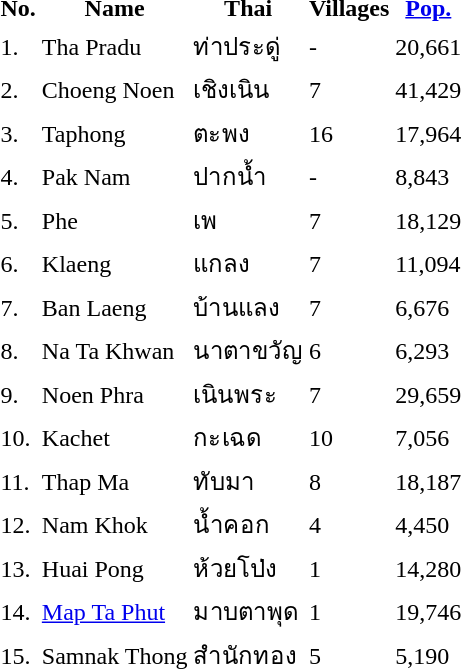<table>
<tr>
<th>No.</th>
<th>Name</th>
<th>Thai</th>
<th>Villages</th>
<th><a href='#'>Pop.</a></th>
</tr>
<tr>
<td>1.</td>
<td>Tha Pradu</td>
<td>ท่าประดู่</td>
<td>-</td>
<td>20,661</td>
</tr>
<tr>
<td>2.</td>
<td>Choeng Noen</td>
<td>เชิงเนิน</td>
<td>7</td>
<td>41,429</td>
</tr>
<tr>
<td>3.</td>
<td>Taphong</td>
<td>ตะพง</td>
<td>16</td>
<td>17,964</td>
</tr>
<tr>
<td>4.</td>
<td>Pak Nam</td>
<td>ปากน้ำ</td>
<td>-</td>
<td>8,843</td>
</tr>
<tr>
<td>5.</td>
<td>Phe</td>
<td>เพ</td>
<td>7</td>
<td>18,129</td>
</tr>
<tr>
<td>6.</td>
<td>Klaeng</td>
<td>แกลง</td>
<td>7</td>
<td>11,094</td>
</tr>
<tr>
<td>7.</td>
<td>Ban Laeng</td>
<td>บ้านแลง</td>
<td>7</td>
<td>6,676</td>
</tr>
<tr>
<td>8.</td>
<td>Na Ta Khwan</td>
<td>นาตาขวัญ</td>
<td>6</td>
<td>6,293</td>
</tr>
<tr>
<td>9.</td>
<td>Noen Phra</td>
<td>เนินพระ</td>
<td>7</td>
<td>29,659</td>
</tr>
<tr>
<td>10.</td>
<td>Kachet</td>
<td>กะเฉด</td>
<td>10</td>
<td>7,056</td>
</tr>
<tr>
<td>11.</td>
<td>Thap Ma</td>
<td>ทับมา</td>
<td>8</td>
<td>18,187</td>
</tr>
<tr>
<td>12.</td>
<td>Nam Khok</td>
<td>น้ำคอก</td>
<td>4</td>
<td>4,450</td>
</tr>
<tr>
<td>13.</td>
<td>Huai Pong</td>
<td>ห้วยโป่ง</td>
<td>1</td>
<td>14,280</td>
</tr>
<tr>
<td>14.</td>
<td><a href='#'>Map Ta Phut</a></td>
<td>มาบตาพุด</td>
<td>1</td>
<td>19,746</td>
</tr>
<tr>
<td>15.</td>
<td>Samnak Thong</td>
<td>สำนักทอง</td>
<td>5</td>
<td>5,190</td>
</tr>
</table>
